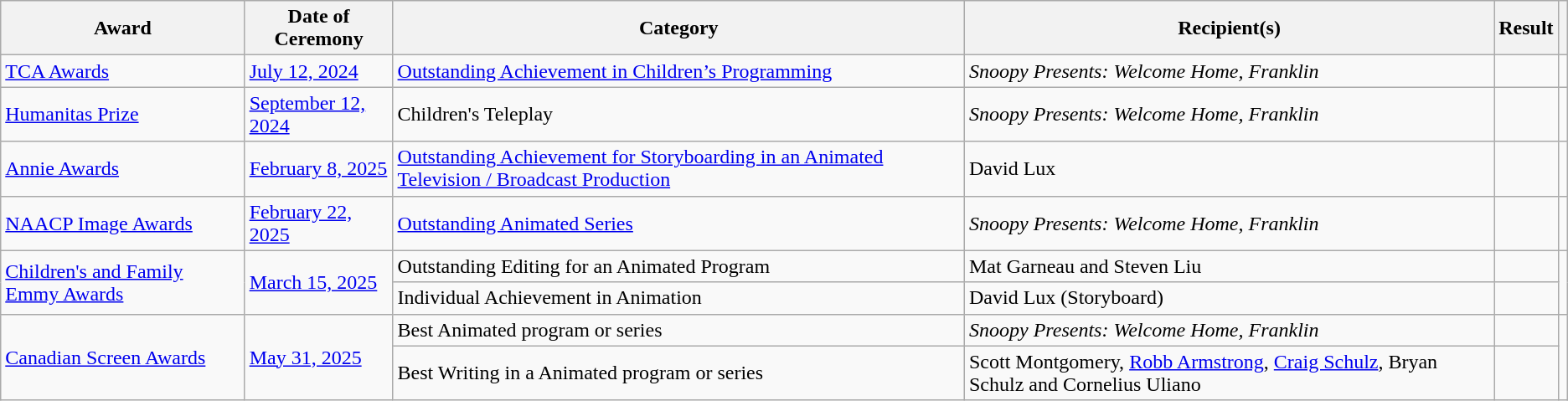<table class="wikitable">
<tr>
<th>Award</th>
<th>Date of Ceremony</th>
<th>Category</th>
<th>Recipient(s)</th>
<th>Result</th>
<th></th>
</tr>
<tr>
<td><a href='#'>TCA Awards</a></td>
<td><a href='#'>July 12, 2024</a></td>
<td><a href='#'>Outstanding Achievement in Children’s Programming</a></td>
<td><em>Snoopy Presents: Welcome Home, Franklin</em></td>
<td></td>
<td align=center></td>
</tr>
<tr>
<td><a href='#'>Humanitas Prize</a></td>
<td><a href='#'>September 12, 2024</a></td>
<td>Children's Teleplay</td>
<td><em>Snoopy Presents: Welcome Home, Franklin</em></td>
<td></td>
<td align=center></td>
</tr>
<tr>
<td><a href='#'>Annie Awards</a></td>
<td><a href='#'>February 8, 2025</a></td>
<td><a href='#'>Outstanding Achievement for Storyboarding in an Animated Television / Broadcast Production</a></td>
<td>David Lux</td>
<td></td>
<td align=center></td>
</tr>
<tr>
<td><a href='#'>NAACP Image Awards</a></td>
<td><a href='#'>February 22, 2025</a></td>
<td><a href='#'>Outstanding Animated Series</a></td>
<td><em>Snoopy Presents: Welcome Home, Franklin</em></td>
<td></td>
<td align=center></td>
</tr>
<tr>
<td rowspan="2"><a href='#'>Children's and Family Emmy Awards</a></td>
<td rowspan="2"><a href='#'>March 15, 2025</a></td>
<td>Outstanding Editing for an Animated Program</td>
<td>Mat Garneau and Steven Liu</td>
<td></td>
<td rowspan="2" align=center></td>
</tr>
<tr>
<td>Individual Achievement in Animation</td>
<td>David Lux (Storyboard)</td>
<td></td>
</tr>
<tr>
<td rowspan="2"><a href='#'>Canadian Screen Awards</a></td>
<td rowspan="2"><a href='#'>May 31, 2025</a></td>
<td>Best Animated program or series</td>
<td><em>Snoopy Presents: Welcome Home, Franklin</em></td>
<td></td>
<td rowspan="2" align=center></td>
</tr>
<tr>
<td>Best Writing in a Animated program or series</td>
<td>Scott Montgomery, <a href='#'>Robb Armstrong</a>, <a href='#'>Craig Schulz</a>, Bryan Schulz and Cornelius Uliano</td>
<td></td>
</tr>
</table>
